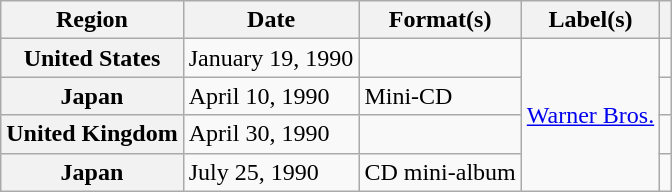<table class="wikitable plainrowheaders">
<tr>
<th scope="col">Region</th>
<th scope="col">Date</th>
<th scope="col">Format(s)</th>
<th scope="col">Label(s)</th>
<th scope="col"></th>
</tr>
<tr>
<th scope="row">United States</th>
<td>January 19, 1990</td>
<td></td>
<td rowspan="4"><a href='#'>Warner Bros.</a></td>
<td></td>
</tr>
<tr>
<th scope="row">Japan</th>
<td>April 10, 1990</td>
<td>Mini-CD</td>
<td></td>
</tr>
<tr>
<th scope="row">United Kingdom</th>
<td>April 30, 1990</td>
<td></td>
<td></td>
</tr>
<tr>
<th scope="row">Japan</th>
<td>July 25, 1990</td>
<td>CD mini-album</td>
<td></td>
</tr>
</table>
